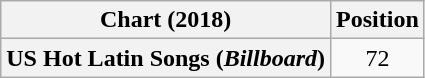<table class="wikitable plainrowheaders" style="text-align:center">
<tr>
<th scope="col">Chart (2018)</th>
<th scope="col">Position</th>
</tr>
<tr>
<th scope="row">US Hot Latin Songs (<em>Billboard</em>)</th>
<td>72</td>
</tr>
</table>
